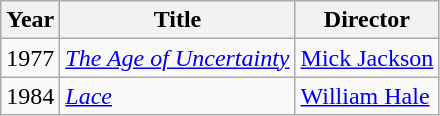<table class="wikitable">
<tr>
<th>Year</th>
<th>Title</th>
<th>Director</th>
</tr>
<tr>
<td>1977</td>
<td><em><a href='#'>The Age of Uncertainty</a></em></td>
<td><a href='#'>Mick Jackson</a></td>
</tr>
<tr>
<td>1984</td>
<td><em><a href='#'>Lace</a></em></td>
<td><a href='#'>William Hale</a></td>
</tr>
</table>
